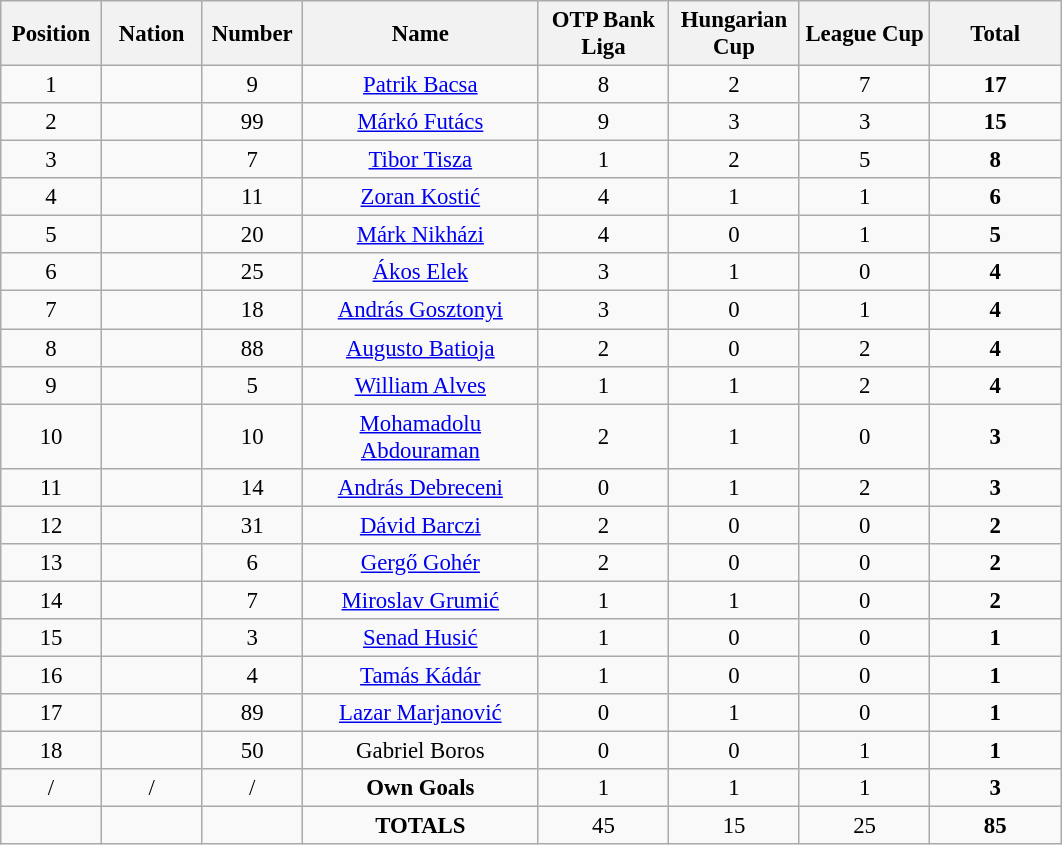<table class="wikitable" style="font-size: 95%; text-align: center;">
<tr>
<th width=60>Position</th>
<th width=60>Nation</th>
<th width=60>Number</th>
<th width=150>Name</th>
<th width=80>OTP Bank Liga</th>
<th width=80>Hungarian Cup</th>
<th width=80>League Cup</th>
<th width=80>Total</th>
</tr>
<tr>
<td>1</td>
<td></td>
<td>9</td>
<td><a href='#'>Patrik Bacsa</a></td>
<td>8</td>
<td>2</td>
<td>7</td>
<td><strong>17</strong></td>
</tr>
<tr>
<td>2</td>
<td></td>
<td>99</td>
<td><a href='#'>Márkó Futács</a></td>
<td>9</td>
<td>3</td>
<td>3</td>
<td><strong>15</strong></td>
</tr>
<tr>
<td>3</td>
<td></td>
<td>7</td>
<td><a href='#'>Tibor Tisza</a></td>
<td>1</td>
<td>2</td>
<td>5</td>
<td><strong>8</strong></td>
</tr>
<tr>
<td>4</td>
<td></td>
<td>11</td>
<td><a href='#'>Zoran Kostić</a></td>
<td>4</td>
<td>1</td>
<td>1</td>
<td><strong>6</strong></td>
</tr>
<tr>
<td>5</td>
<td></td>
<td>20</td>
<td><a href='#'>Márk Nikházi</a></td>
<td>4</td>
<td>0</td>
<td>1</td>
<td><strong>5</strong></td>
</tr>
<tr>
<td>6</td>
<td></td>
<td>25</td>
<td><a href='#'>Ákos Elek</a></td>
<td>3</td>
<td>1</td>
<td>0</td>
<td><strong>4</strong></td>
</tr>
<tr>
<td>7</td>
<td></td>
<td>18</td>
<td><a href='#'>András Gosztonyi</a></td>
<td>3</td>
<td>0</td>
<td>1</td>
<td><strong>4</strong></td>
</tr>
<tr>
<td>8</td>
<td></td>
<td>88</td>
<td><a href='#'>Augusto Batioja</a></td>
<td>2</td>
<td>0</td>
<td>2</td>
<td><strong>4</strong></td>
</tr>
<tr>
<td>9</td>
<td></td>
<td>5</td>
<td><a href='#'>William Alves</a></td>
<td>1</td>
<td>1</td>
<td>2</td>
<td><strong>4</strong></td>
</tr>
<tr>
<td>10</td>
<td></td>
<td>10</td>
<td><a href='#'>Mohamadolu Abdouraman</a></td>
<td>2</td>
<td>1</td>
<td>0</td>
<td><strong>3</strong></td>
</tr>
<tr>
<td>11</td>
<td></td>
<td>14</td>
<td><a href='#'>András Debreceni</a></td>
<td>0</td>
<td>1</td>
<td>2</td>
<td><strong>3</strong></td>
</tr>
<tr>
<td>12</td>
<td></td>
<td>31</td>
<td><a href='#'>Dávid Barczi</a></td>
<td>2</td>
<td>0</td>
<td>0</td>
<td><strong>2</strong></td>
</tr>
<tr>
<td>13</td>
<td></td>
<td>6</td>
<td><a href='#'>Gergő Gohér</a></td>
<td>2</td>
<td>0</td>
<td>0</td>
<td><strong>2</strong></td>
</tr>
<tr>
<td>14</td>
<td></td>
<td>7</td>
<td><a href='#'>Miroslav Grumić</a></td>
<td>1</td>
<td>1</td>
<td>0</td>
<td><strong>2</strong></td>
</tr>
<tr>
<td>15</td>
<td></td>
<td>3</td>
<td><a href='#'>Senad Husić</a></td>
<td>1</td>
<td>0</td>
<td>0</td>
<td><strong>1</strong></td>
</tr>
<tr>
<td>16</td>
<td></td>
<td>4</td>
<td><a href='#'>Tamás Kádár</a></td>
<td>1</td>
<td>0</td>
<td>0</td>
<td><strong>1</strong></td>
</tr>
<tr>
<td>17</td>
<td></td>
<td>89</td>
<td><a href='#'>Lazar Marjanović</a></td>
<td>0</td>
<td>1</td>
<td>0</td>
<td><strong>1</strong></td>
</tr>
<tr>
<td>18</td>
<td></td>
<td>50</td>
<td>Gabriel Boros</td>
<td>0</td>
<td>0</td>
<td>1</td>
<td><strong>1</strong></td>
</tr>
<tr>
<td>/</td>
<td>/</td>
<td>/</td>
<td><strong>Own Goals</strong></td>
<td>1</td>
<td>1</td>
<td>1</td>
<td><strong>3</strong></td>
</tr>
<tr>
<td></td>
<td></td>
<td></td>
<td><strong>TOTALS</strong></td>
<td>45</td>
<td>15</td>
<td>25</td>
<td><strong>85</strong></td>
</tr>
</table>
